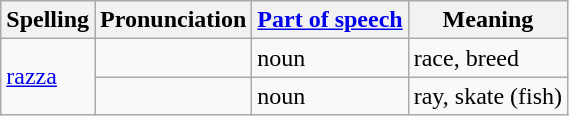<table class="wikitable">
<tr>
<th>Spelling</th>
<th>Pronunciation</th>
<th><a href='#'>Part of speech</a></th>
<th>Meaning</th>
</tr>
<tr>
<td rowspan="2"><a href='#'>razza</a></td>
<td></td>
<td>noun</td>
<td>race, breed</td>
</tr>
<tr>
<td></td>
<td>noun</td>
<td>ray, skate (fish)</td>
</tr>
</table>
